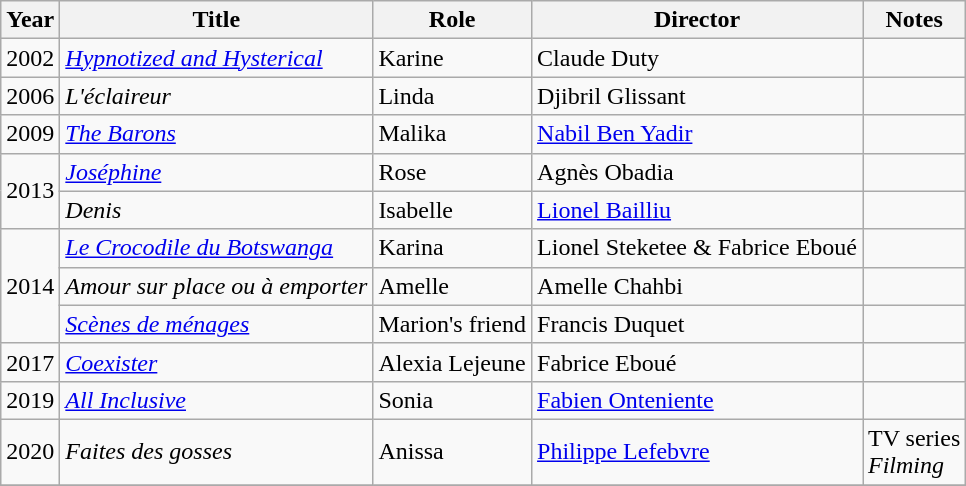<table class="wikitable sortable">
<tr>
<th>Year</th>
<th>Title</th>
<th>Role</th>
<th>Director</th>
<th class="unsortable">Notes</th>
</tr>
<tr>
<td>2002</td>
<td><em><a href='#'>Hypnotized and Hysterical</a></em></td>
<td>Karine</td>
<td>Claude Duty</td>
<td></td>
</tr>
<tr>
<td>2006</td>
<td><em>L'éclaireur</em></td>
<td>Linda</td>
<td>Djibril Glissant</td>
<td></td>
</tr>
<tr>
<td>2009</td>
<td><em><a href='#'>The Barons</a></em></td>
<td>Malika</td>
<td><a href='#'>Nabil Ben Yadir</a></td>
<td></td>
</tr>
<tr>
<td rowspan=2>2013</td>
<td><em><a href='#'>Joséphine</a></em></td>
<td>Rose</td>
<td>Agnès Obadia</td>
<td></td>
</tr>
<tr>
<td><em>Denis</em></td>
<td>Isabelle</td>
<td><a href='#'>Lionel Bailliu</a></td>
<td></td>
</tr>
<tr>
<td rowspan=3>2014</td>
<td><em><a href='#'>Le Crocodile du Botswanga</a></em></td>
<td>Karina</td>
<td>Lionel Steketee & Fabrice Eboué</td>
<td></td>
</tr>
<tr>
<td><em>Amour sur place ou à emporter</em></td>
<td>Amelle</td>
<td>Amelle Chahbi</td>
<td></td>
</tr>
<tr>
<td><em><a href='#'>Scènes de ménages</a></em></td>
<td>Marion's friend</td>
<td>Francis Duquet</td>
<td></td>
</tr>
<tr>
<td>2017</td>
<td><em><a href='#'>Coexister</a></em></td>
<td>Alexia Lejeune</td>
<td>Fabrice Eboué</td>
<td></td>
</tr>
<tr>
<td>2019</td>
<td><em><a href='#'>All Inclusive</a></em></td>
<td>Sonia</td>
<td><a href='#'>Fabien Onteniente</a></td>
<td></td>
</tr>
<tr>
<td>2020</td>
<td><em>Faites des gosses</em></td>
<td>Anissa</td>
<td><a href='#'>Philippe Lefebvre</a></td>
<td>TV series<br><em>Filming</em></td>
</tr>
<tr>
</tr>
</table>
